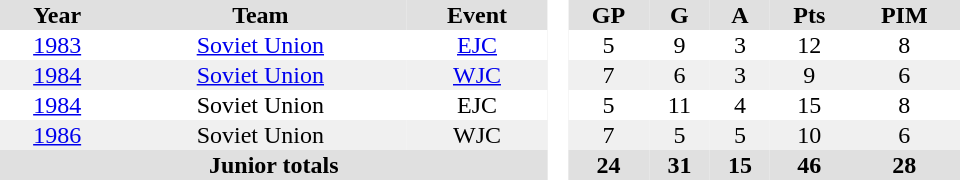<table border="0" cellpadding="1" cellspacing="0" style="text-align:center; width:40em">
<tr ALIGN="center" bgcolor="#e0e0e0">
<th>Year</th>
<th>Team</th>
<th>Event</th>
<th rowspan="99" bgcolor="#ffffff"> </th>
<th>GP</th>
<th>G</th>
<th>A</th>
<th>Pts</th>
<th>PIM</th>
</tr>
<tr>
<td><a href='#'>1983</a></td>
<td><a href='#'>Soviet Union</a></td>
<td><a href='#'>EJC</a></td>
<td>5</td>
<td>9</td>
<td>3</td>
<td>12</td>
<td>8</td>
</tr>
<tr bgcolor="#f0f0f0">
<td><a href='#'>1984</a></td>
<td><a href='#'>Soviet Union</a></td>
<td><a href='#'>WJC</a></td>
<td>7</td>
<td>6</td>
<td>3</td>
<td>9</td>
<td>6</td>
</tr>
<tr>
<td><a href='#'>1984</a></td>
<td>Soviet Union</td>
<td>EJC</td>
<td>5</td>
<td>11</td>
<td>4</td>
<td>15</td>
<td>8</td>
</tr>
<tr bgcolor="#f0f0f0">
<td><a href='#'>1986</a></td>
<td>Soviet Union</td>
<td>WJC</td>
<td>7</td>
<td>5</td>
<td>5</td>
<td>10</td>
<td>6</td>
</tr>
<tr bgcolor="#e0e0e0">
<th colspan="3">Junior totals</th>
<th>24</th>
<th>31</th>
<th>15</th>
<th>46</th>
<th>28</th>
</tr>
</table>
